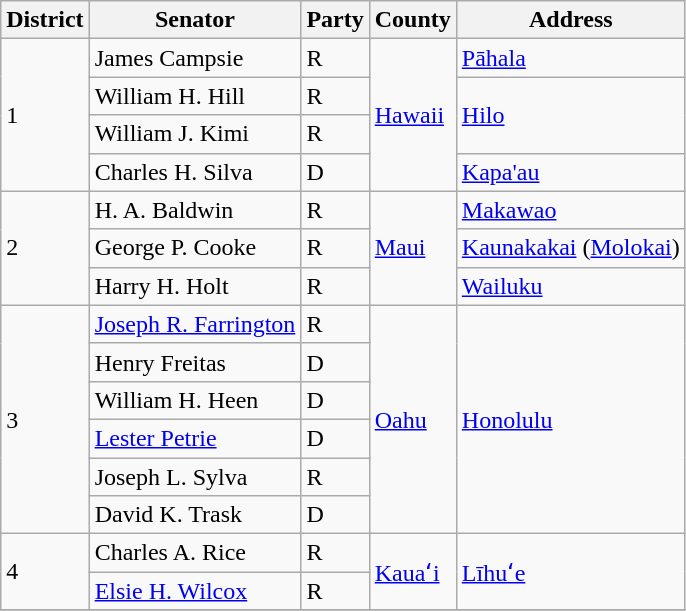<table class= "sortable wikitable">
<tr>
<th>District</th>
<th>Senator</th>
<th>Party</th>
<th>County</th>
<th>Address</th>
</tr>
<tr>
<td rowspan=4>1</td>
<td>James Campsie</td>
<td>R</td>
<td rowspan=4><a href='#'>Hawaii</a></td>
<td><a href='#'>Pāhala</a></td>
</tr>
<tr>
<td>William H. Hill</td>
<td>R</td>
<td rowspan=2><a href='#'>Hilo</a></td>
</tr>
<tr>
<td>William J. Kimi</td>
<td>R</td>
</tr>
<tr>
<td>Charles H. Silva</td>
<td>D</td>
<td><a href='#'>Kapa'au</a></td>
</tr>
<tr>
<td rowspan=3>2</td>
<td>H. A. Baldwin</td>
<td>R</td>
<td rowspan=3><a href='#'>Maui</a></td>
<td><a href='#'>Makawao</a></td>
</tr>
<tr>
<td>George P. Cooke</td>
<td>R</td>
<td><a href='#'>Kaunakakai</a> (<a href='#'>Molokai</a>)</td>
</tr>
<tr>
<td>Harry H. Holt</td>
<td>R</td>
<td><a href='#'>Wailuku</a></td>
</tr>
<tr>
<td rowspan=6>3</td>
<td><a href='#'>Joseph R. Farrington</a></td>
<td>R</td>
<td rowspan=6><a href='#'>Oahu</a></td>
<td rowspan=6><a href='#'>Honolulu</a></td>
</tr>
<tr>
<td>Henry Freitas</td>
<td>D</td>
</tr>
<tr>
<td>William H. Heen</td>
<td>D</td>
</tr>
<tr>
<td><a href='#'>Lester Petrie</a></td>
<td>D</td>
</tr>
<tr>
<td>Joseph L. Sylva</td>
<td>R</td>
</tr>
<tr>
<td>David K. Trask</td>
<td>D</td>
</tr>
<tr>
<td rowspan=2>4</td>
<td>Charles A. Rice</td>
<td>R</td>
<td rowspan=2><a href='#'>Kauaʻi</a></td>
<td rowspan=2><a href='#'>Līhuʻe</a></td>
</tr>
<tr>
<td><a href='#'>Elsie H. Wilcox</a></td>
<td>R</td>
</tr>
<tr>
</tr>
</table>
